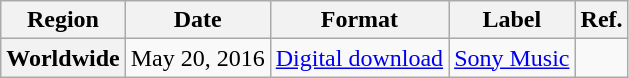<table class="wikitable plainrowheaders">
<tr>
<th scope="col">Region</th>
<th scope="col">Date</th>
<th scope="col">Format</th>
<th scope="col">Label</th>
<th scope="col">Ref.</th>
</tr>
<tr>
<th scope="row">Worldwide</th>
<td>May 20, 2016</td>
<td><a href='#'>Digital download</a></td>
<td rowspan=3><a href='#'>Sony Music</a></td>
<td align="center"></td>
</tr>
</table>
